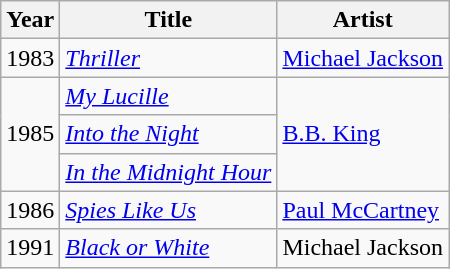<table class="wikitable">
<tr>
<th>Year</th>
<th>Title</th>
<th>Artist</th>
</tr>
<tr>
<td>1983</td>
<td><em><a href='#'>Thriller</a></em></td>
<td><a href='#'>Michael Jackson</a></td>
</tr>
<tr>
<td rowspan=3>1985</td>
<td><em><a href='#'>My Lucille</a></em></td>
<td rowspan=3><a href='#'>B.B. King</a></td>
</tr>
<tr>
<td><em><a href='#'>Into the Night</a></em></td>
</tr>
<tr>
<td><em><a href='#'>In the Midnight Hour</a></em></td>
</tr>
<tr>
<td>1986</td>
<td><em><a href='#'>Spies Like Us</a></em></td>
<td><a href='#'>Paul McCartney</a></td>
</tr>
<tr>
<td>1991</td>
<td><em><a href='#'>Black or White</a></em></td>
<td>Michael Jackson</td>
</tr>
</table>
